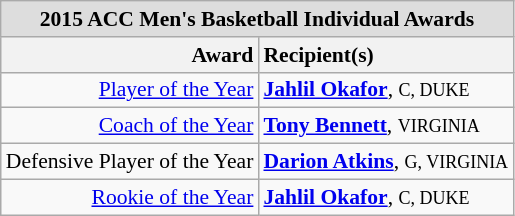<table class="wikitable" style="white-space:nowrap; font-size:90%;">
<tr>
<td colspan="7" style="text-align:center; background:#ddd;"><strong>2015 ACC Men's Basketball Individual Awards</strong></td>
</tr>
<tr>
<th style="text-align:right;">Award</th>
<th style="text-align:left;">Recipient(s)</th>
</tr>
<tr>
<td style="text-align:right;"><a href='#'>Player of the Year</a></td>
<td style="text-align:left;"><strong><a href='#'>Jahlil Okafor</a></strong>, <small>C, DUKE</small><br></td>
</tr>
<tr>
<td style="text-align:right;"><a href='#'>Coach of the Year</a></td>
<td style="text-align:left;"><strong><a href='#'>Tony Bennett</a></strong>, <small>VIRGINIA</small><br></td>
</tr>
<tr>
<td style="text-align:right;">Defensive Player of the Year</td>
<td style="text-align:left;"><strong><a href='#'>Darion Atkins</a></strong>, <small>G, VIRGINIA</small><br></td>
</tr>
<tr>
<td style="text-align:right;"><a href='#'>Rookie of the Year</a></td>
<td style="text-align:left;"><strong><a href='#'>Jahlil Okafor</a></strong>, <small>C, DUKE</small><br></td>
</tr>
</table>
